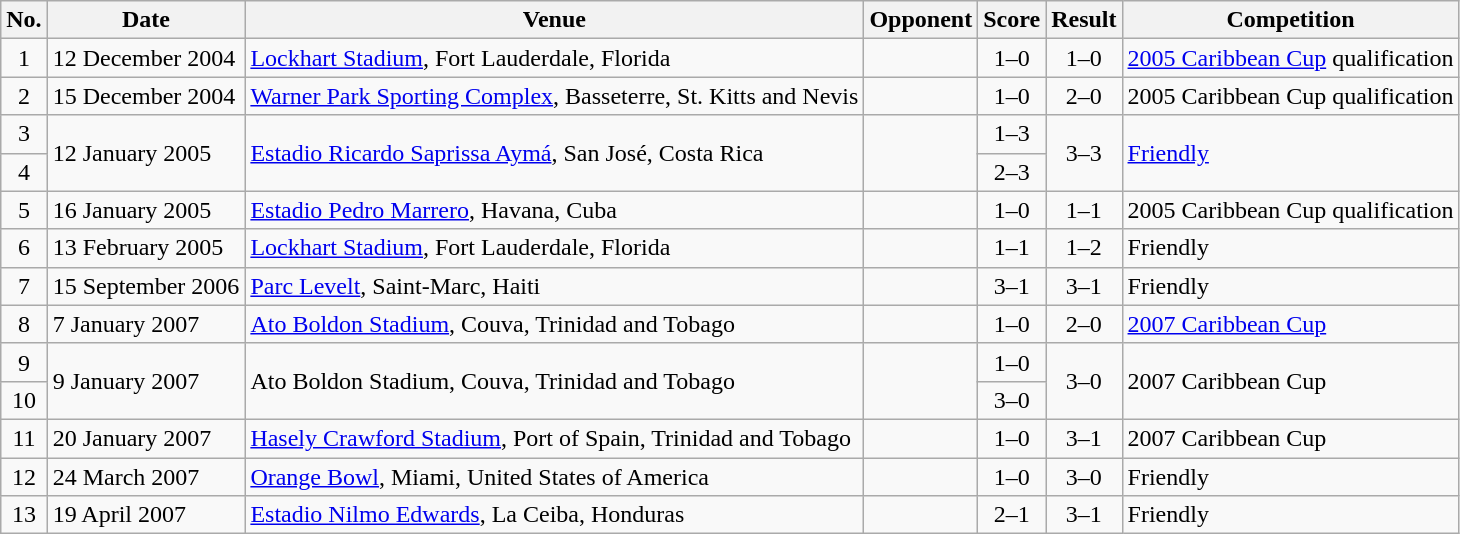<table class="wikitable sortable">
<tr>
<th scope="col">No.</th>
<th scope="col">Date</th>
<th scope="col">Venue</th>
<th scope="col">Opponent</th>
<th scope="col">Score</th>
<th scope="col">Result</th>
<th scope="col">Competition</th>
</tr>
<tr>
<td style="text-align:center">1</td>
<td>12 December 2004</td>
<td><a href='#'>Lockhart Stadium</a>, Fort Lauderdale, Florida</td>
<td></td>
<td style="text-align:center">1–0</td>
<td style="text-align:center">1–0</td>
<td><a href='#'>2005 Caribbean Cup</a> qualification</td>
</tr>
<tr>
<td style="text-align:center">2</td>
<td>15 December 2004</td>
<td><a href='#'>Warner Park Sporting Complex</a>, Basseterre, St. Kitts and Nevis</td>
<td></td>
<td style="text-align:center">1–0</td>
<td style="text-align:center">2–0</td>
<td>2005 Caribbean Cup qualification</td>
</tr>
<tr>
<td style="text-align:center">3</td>
<td rowspan="2">12 January 2005</td>
<td rowspan="2"><a href='#'>Estadio Ricardo Saprissa Aymá</a>, San José, Costa Rica</td>
<td rowspan="2"></td>
<td style="text-align:center">1–3</td>
<td rowspan="2" style="text-align:center">3–3</td>
<td rowspan="2"><a href='#'>Friendly</a></td>
</tr>
<tr>
<td style="text-align:center">4</td>
<td style="text-align:center">2–3</td>
</tr>
<tr>
<td style="text-align:center">5</td>
<td>16 January 2005</td>
<td><a href='#'>Estadio Pedro Marrero</a>, Havana, Cuba</td>
<td></td>
<td style="text-align:center">1–0</td>
<td style="text-align:center">1–1</td>
<td>2005 Caribbean Cup qualification</td>
</tr>
<tr>
<td style="text-align:center">6</td>
<td>13 February 2005</td>
<td><a href='#'>Lockhart Stadium</a>, Fort Lauderdale, Florida</td>
<td></td>
<td style="text-align:center">1–1</td>
<td style="text-align:center">1–2</td>
<td>Friendly</td>
</tr>
<tr>
<td style="text-align:center">7</td>
<td>15 September 2006</td>
<td><a href='#'>Parc Levelt</a>, Saint-Marc, Haiti</td>
<td></td>
<td style="text-align:center">3–1</td>
<td style="text-align:center">3–1</td>
<td>Friendly</td>
</tr>
<tr>
<td style="text-align:center">8</td>
<td>7 January 2007</td>
<td><a href='#'>Ato Boldon Stadium</a>, Couva, Trinidad and Tobago</td>
<td></td>
<td style="text-align:center">1–0</td>
<td style="text-align:center">2–0</td>
<td><a href='#'>2007 Caribbean Cup</a></td>
</tr>
<tr>
<td style="text-align:center">9</td>
<td rowspan="2">9 January 2007</td>
<td rowspan="2">Ato Boldon Stadium, Couva, Trinidad and Tobago</td>
<td rowspan="2"></td>
<td style="text-align:center">1–0</td>
<td rowspan="2" style="text-align:center">3–0</td>
<td rowspan="2">2007 Caribbean Cup</td>
</tr>
<tr>
<td style="text-align:center">10</td>
<td style="text-align:center">3–0</td>
</tr>
<tr>
<td style="text-align:center">11</td>
<td>20 January 2007</td>
<td><a href='#'>Hasely Crawford Stadium</a>, Port of Spain, Trinidad and Tobago</td>
<td></td>
<td style="text-align:center">1–0</td>
<td style="text-align:center">3–1</td>
<td>2007 Caribbean Cup</td>
</tr>
<tr>
<td style="text-align:center">12</td>
<td>24 March 2007</td>
<td><a href='#'>Orange Bowl</a>, Miami, United States of America</td>
<td></td>
<td style="text-align:center">1–0</td>
<td style="text-align:center">3–0</td>
<td>Friendly</td>
</tr>
<tr>
<td style="text-align:center">13</td>
<td>19 April 2007</td>
<td><a href='#'>Estadio Nilmo Edwards</a>, La Ceiba, Honduras</td>
<td></td>
<td style="text-align:center">2–1</td>
<td style="text-align:center">3–1</td>
<td>Friendly</td>
</tr>
</table>
